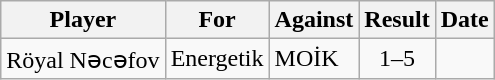<table class="wikitable sortable">
<tr>
<th>Player</th>
<th>For</th>
<th>Against</th>
<th style="text-align:center">Result</th>
<th>Date</th>
</tr>
<tr>
<td> Röyal Nəcəfov</td>
<td>Energetik</td>
<td>MOİK</td>
<td style="text-align:center;">1–5</td>
<td></td>
</tr>
</table>
